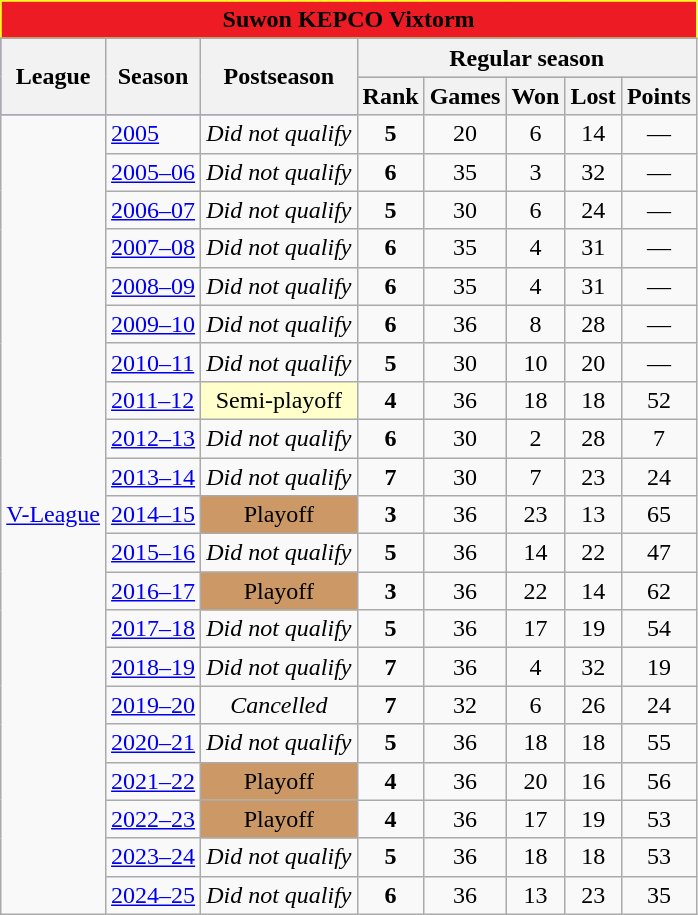<table class="wikitable">
<tr>
<th colspan="8" style="background:#ED1C24; border:1px solid yellow"><span>Suwon KEPCO Vixtorm</span></th>
</tr>
<tr>
</tr>
<tr bgcolor=#7070ff>
<th rowspan="2">League</th>
<th rowspan="2">Season</th>
<th rowspan="2">Postseason</th>
<th colspan="5">Regular season</th>
</tr>
<tr>
<th>Rank</th>
<th>Games</th>
<th>Won</th>
<th>Lost</th>
<th>Points</th>
</tr>
<tr>
<td rowspan=21><a href='#'>V-League</a></td>
<td><a href='#'>2005</a></td>
<td align=center><em>Did not qualify</em></td>
<td align=center><strong>5</strong></td>
<td align=center>20</td>
<td align=center>6</td>
<td align=center>14</td>
<td align=center>—</td>
</tr>
<tr>
<td><a href='#'>2005–06</a></td>
<td align=center><em>Did not qualify</em></td>
<td align=center><strong>6</strong></td>
<td align=center>35</td>
<td align=center>3</td>
<td align=center>32</td>
<td align=center>—</td>
</tr>
<tr>
<td><a href='#'>2006–07</a></td>
<td align=center><em>Did not qualify</em></td>
<td align=center><strong>5</strong></td>
<td align=center>30</td>
<td align=center>6</td>
<td align=center>24</td>
<td align=center>—</td>
</tr>
<tr>
<td><a href='#'>2007–08</a></td>
<td align=center><em>Did not qualify</em></td>
<td align=center><strong>6</strong></td>
<td align=center>35</td>
<td align=center>4</td>
<td align=center>31</td>
<td align=center>—</td>
</tr>
<tr>
<td><a href='#'>2008–09</a></td>
<td align=center><em>Did not qualify</em></td>
<td align=center><strong>6</strong></td>
<td align=center>35</td>
<td align=center>4</td>
<td align=center>31</td>
<td align=center>—</td>
</tr>
<tr>
<td><a href='#'>2009–10</a></td>
<td align=center><em>Did not qualify</em></td>
<td align=center><strong>6</strong></td>
<td align=center>36</td>
<td align=center>8</td>
<td align=center>28</td>
<td align=center>—</td>
</tr>
<tr>
<td><a href='#'>2010–11</a></td>
<td align=center><em>Did not qualify</em></td>
<td align=center><strong>5</strong></td>
<td align=center>30</td>
<td align=center>10</td>
<td align=center>20</td>
<td align=center>—</td>
</tr>
<tr>
<td><a href='#'>2011–12</a></td>
<td align=center bgcolor="#ffffcc">Semi-playoff</td>
<td align=center><strong>4</strong></td>
<td align=center>36</td>
<td align=center>18</td>
<td align=center>18</td>
<td align=center>52</td>
</tr>
<tr>
<td><a href='#'>2012–13</a></td>
<td align=center><em>Did not qualify</em></td>
<td align=center><strong>6</strong></td>
<td align=center>30</td>
<td align=center>2</td>
<td align=center>28</td>
<td align=center>7</td>
</tr>
<tr>
<td><a href='#'>2013–14</a></td>
<td align=center><em>Did not qualify</em></td>
<td align=center><strong>7</strong></td>
<td align=center>30</td>
<td align=center>7</td>
<td align=center>23</td>
<td align=center>24</td>
</tr>
<tr>
<td><a href='#'>2014–15</a></td>
<td align=center bgcolor="#cc9966">Playoff</td>
<td align=center><strong>3</strong></td>
<td align=center>36</td>
<td align=center>23</td>
<td align=center>13</td>
<td align=center>65</td>
</tr>
<tr>
<td><a href='#'>2015–16</a></td>
<td align=center><em>Did not qualify</em></td>
<td align=center><strong>5</strong></td>
<td align=center>36</td>
<td align=center>14</td>
<td align=center>22</td>
<td align=center>47</td>
</tr>
<tr>
<td><a href='#'>2016–17</a></td>
<td align=center bgcolor="#cc9966">Playoff</td>
<td align=center><strong>3</strong></td>
<td align=center>36</td>
<td align=center>22</td>
<td align=center>14</td>
<td align=center>62</td>
</tr>
<tr>
<td><a href='#'>2017–18</a></td>
<td align=center><em>Did not qualify</em></td>
<td align=center><strong>5</strong></td>
<td align=center>36</td>
<td align=center>17</td>
<td align=center>19</td>
<td align=center>54</td>
</tr>
<tr>
<td><a href='#'>2018–19</a></td>
<td align=center><em>Did not qualify</em></td>
<td align=center><strong>7</strong></td>
<td align=center>36</td>
<td align=center>4</td>
<td align=center>32</td>
<td align=center>19</td>
</tr>
<tr>
<td><a href='#'>2019–20</a></td>
<td align=center><em>Cancelled</em></td>
<td align=center><strong>7</strong></td>
<td align=center>32</td>
<td align=center>6</td>
<td align=center>26</td>
<td align=center>24</td>
</tr>
<tr>
<td><a href='#'>2020–21</a></td>
<td align=center><em>Did not qualify</em></td>
<td align=center><strong>5</strong></td>
<td align=center>36</td>
<td align=center>18</td>
<td align=center>18</td>
<td align=center>55</td>
</tr>
<tr>
<td><a href='#'>2021–22</a></td>
<td align=center bgcolor="#cc9966">Playoff</td>
<td align=center><strong>4</strong></td>
<td align=center>36</td>
<td align=center>20</td>
<td align=center>16</td>
<td align=center>56</td>
</tr>
<tr>
<td><a href='#'>2022–23</a></td>
<td align=center bgcolor="#cc9966">Playoff</td>
<td align=center><strong>4</strong></td>
<td align=center>36</td>
<td align=center>17</td>
<td align=center>19</td>
<td align=center>53</td>
</tr>
<tr>
<td><a href='#'>2023–24</a></td>
<td align=center><em>Did not qualify</em></td>
<td align=center><strong>5</strong></td>
<td align=center>36</td>
<td align=center>18</td>
<td align=center>18</td>
<td align=center>53</td>
</tr>
<tr>
<td><a href='#'>2024–25</a></td>
<td align=center><em>Did not qualify</em></td>
<td align=center><strong>6</strong></td>
<td align=center>36</td>
<td align=center>13</td>
<td align=center>23</td>
<td align=center>35</td>
</tr>
</table>
